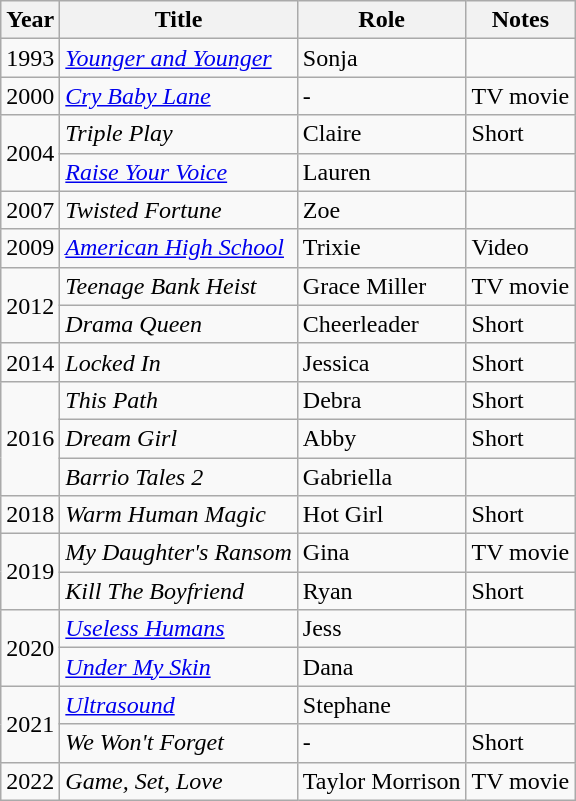<table class="wikitable plainrowheaders sortable" style="margin-right: 0;">
<tr>
<th>Year</th>
<th>Title</th>
<th>Role</th>
<th>Notes</th>
</tr>
<tr>
<td>1993</td>
<td><em><a href='#'>Younger and Younger</a></em></td>
<td>Sonja</td>
<td></td>
</tr>
<tr>
<td>2000</td>
<td><em><a href='#'>Cry Baby Lane</a></em></td>
<td>-</td>
<td>TV movie</td>
</tr>
<tr>
<td rowspan=2>2004</td>
<td><em>Triple Play</em></td>
<td>Claire</td>
<td>Short</td>
</tr>
<tr>
<td><em><a href='#'>Raise Your Voice</a></em></td>
<td>Lauren</td>
<td></td>
</tr>
<tr>
<td>2007</td>
<td><em>Twisted Fortune</em></td>
<td>Zoe</td>
<td></td>
</tr>
<tr>
<td>2009</td>
<td><em><a href='#'>American High School</a></em></td>
<td>Trixie</td>
<td>Video</td>
</tr>
<tr>
<td rowspan=2>2012</td>
<td><em>Teenage Bank Heist</em></td>
<td>Grace Miller</td>
<td>TV movie</td>
</tr>
<tr>
<td><em>Drama Queen</em></td>
<td>Cheerleader</td>
<td>Short</td>
</tr>
<tr>
<td>2014</td>
<td><em>Locked In</em></td>
<td>Jessica</td>
<td>Short</td>
</tr>
<tr>
<td rowspan=3>2016</td>
<td><em>This Path</em></td>
<td>Debra</td>
<td>Short</td>
</tr>
<tr>
<td><em>Dream Girl</em></td>
<td>Abby</td>
<td>Short</td>
</tr>
<tr>
<td><em>Barrio Tales 2</em></td>
<td>Gabriella</td>
<td></td>
</tr>
<tr>
<td>2018</td>
<td><em>Warm Human Magic</em></td>
<td>Hot Girl</td>
<td>Short</td>
</tr>
<tr>
<td rowspan=2>2019</td>
<td><em>My Daughter's Ransom</em></td>
<td>Gina</td>
<td>TV movie</td>
</tr>
<tr>
<td><em>Kill The Boyfriend</em></td>
<td>Ryan</td>
<td>Short</td>
</tr>
<tr>
<td rowspan=2>2020</td>
<td><em><a href='#'>Useless Humans</a></em></td>
<td>Jess</td>
<td></td>
</tr>
<tr>
<td><em><a href='#'>Under My Skin</a></em></td>
<td>Dana</td>
<td></td>
</tr>
<tr>
<td rowspan=2>2021</td>
<td><em><a href='#'>Ultrasound</a></em></td>
<td>Stephane</td>
<td></td>
</tr>
<tr>
<td><em>We Won't Forget</em></td>
<td>-</td>
<td>Short</td>
</tr>
<tr>
<td>2022</td>
<td><em>Game, Set, Love</em></td>
<td>Taylor Morrison</td>
<td>TV movie</td>
</tr>
</table>
